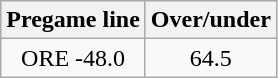<table class="wikitable">
<tr align="center">
<th style=>Pregame line</th>
<th style=>Over/under</th>
</tr>
<tr align="center">
<td>ORE -48.0</td>
<td>64.5</td>
</tr>
</table>
